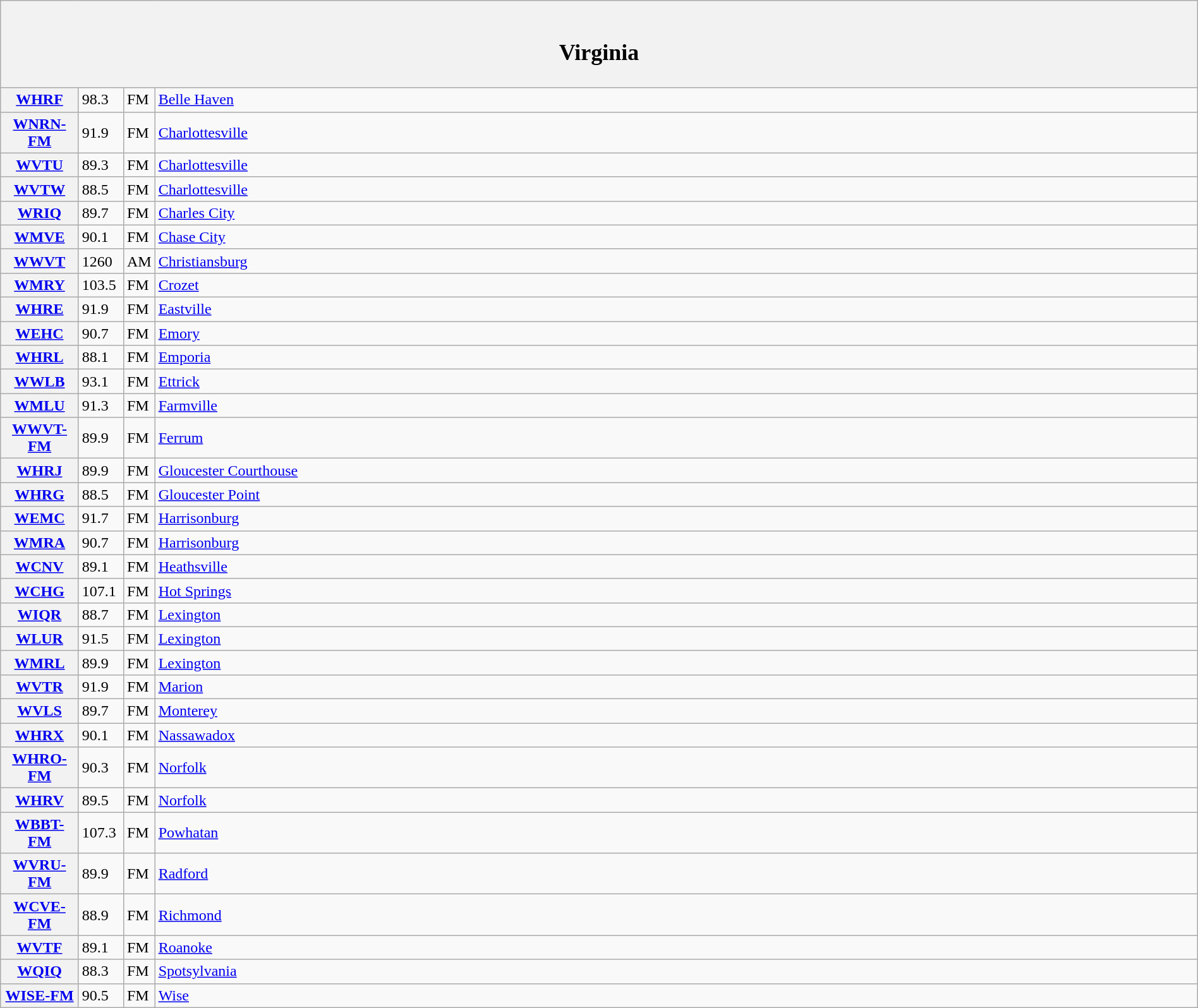<table class="wikitable mw-collapsible" style="width:100%">
<tr>
<th scope="col" colspan="4"><br><h2>Virginia</h2></th>
</tr>
<tr>
<th scope="row" style="width: 75px;"><a href='#'>WHRF</a></th>
<td style="width: 40px;">98.3</td>
<td style="width: 21px;">FM</td>
<td><a href='#'>Belle Haven</a></td>
</tr>
<tr>
<th scope="row"><a href='#'>WNRN-FM</a></th>
<td>91.9</td>
<td>FM</td>
<td><a href='#'>Charlottesville</a></td>
</tr>
<tr>
<th scope="row"><a href='#'>WVTU</a></th>
<td>89.3</td>
<td>FM</td>
<td><a href='#'>Charlottesville</a></td>
</tr>
<tr>
<th scope="row"><a href='#'>WVTW</a></th>
<td>88.5</td>
<td>FM</td>
<td><a href='#'>Charlottesville</a></td>
</tr>
<tr>
<th scope="row"><a href='#'>WRIQ</a></th>
<td>89.7</td>
<td>FM</td>
<td><a href='#'>Charles City</a></td>
</tr>
<tr>
<th scope="row"><a href='#'>WMVE</a></th>
<td>90.1</td>
<td>FM</td>
<td><a href='#'>Chase City</a></td>
</tr>
<tr>
<th scope="row"><a href='#'>WWVT</a></th>
<td>1260</td>
<td>AM</td>
<td><a href='#'>Christiansburg</a></td>
</tr>
<tr>
<th scope="row"><a href='#'>WMRY</a></th>
<td>103.5</td>
<td>FM</td>
<td><a href='#'>Crozet</a></td>
</tr>
<tr>
<th scope="row"><a href='#'>WHRE</a></th>
<td>91.9</td>
<td>FM</td>
<td><a href='#'>Eastville</a></td>
</tr>
<tr>
<th scope="row"><a href='#'>WEHC</a></th>
<td>90.7</td>
<td>FM</td>
<td><a href='#'>Emory</a></td>
</tr>
<tr>
<th scope="row"><a href='#'>WHRL</a></th>
<td>88.1</td>
<td>FM</td>
<td><a href='#'>Emporia</a></td>
</tr>
<tr>
<th scope="row"><a href='#'>WWLB</a></th>
<td>93.1</td>
<td>FM</td>
<td><a href='#'>Ettrick</a></td>
</tr>
<tr>
<th scope="row"><a href='#'>WMLU</a></th>
<td>91.3</td>
<td>FM</td>
<td><a href='#'>Farmville</a></td>
</tr>
<tr>
<th scope="row"><a href='#'>WWVT-FM</a></th>
<td>89.9</td>
<td>FM</td>
<td><a href='#'>Ferrum</a></td>
</tr>
<tr>
<th scope="row"><a href='#'>WHRJ</a></th>
<td>89.9</td>
<td>FM</td>
<td><a href='#'>Gloucester Courthouse</a></td>
</tr>
<tr>
<th scope="row"><a href='#'>WHRG</a></th>
<td>88.5</td>
<td>FM</td>
<td><a href='#'>Gloucester Point</a></td>
</tr>
<tr>
<th scope="row"><a href='#'>WEMC</a></th>
<td>91.7</td>
<td>FM</td>
<td><a href='#'>Harrisonburg</a></td>
</tr>
<tr>
<th scope="row"><a href='#'>WMRA</a></th>
<td>90.7</td>
<td>FM</td>
<td><a href='#'>Harrisonburg</a></td>
</tr>
<tr>
<th scope="row"><a href='#'>WCNV</a></th>
<td>89.1</td>
<td>FM</td>
<td><a href='#'>Heathsville</a></td>
</tr>
<tr>
<th scope="row"><a href='#'>WCHG</a></th>
<td>107.1</td>
<td>FM</td>
<td><a href='#'>Hot Springs</a></td>
</tr>
<tr>
<th scope="row"><a href='#'>WIQR</a></th>
<td>88.7</td>
<td>FM</td>
<td><a href='#'>Lexington</a></td>
</tr>
<tr>
<th scope="row"><a href='#'>WLUR</a></th>
<td>91.5</td>
<td>FM</td>
<td><a href='#'>Lexington</a></td>
</tr>
<tr>
<th scope="row"><a href='#'>WMRL</a></th>
<td>89.9</td>
<td>FM</td>
<td><a href='#'>Lexington</a></td>
</tr>
<tr>
<th scope="row"><a href='#'>WVTR</a></th>
<td>91.9</td>
<td>FM</td>
<td><a href='#'>Marion</a></td>
</tr>
<tr>
<th scope="row"><a href='#'>WVLS</a></th>
<td>89.7</td>
<td>FM</td>
<td><a href='#'>Monterey</a></td>
</tr>
<tr>
<th scope="row"><a href='#'>WHRX</a></th>
<td>90.1</td>
<td>FM</td>
<td><a href='#'>Nassawadox</a></td>
</tr>
<tr>
<th scope="row"><a href='#'>WHRO-FM</a></th>
<td>90.3</td>
<td>FM</td>
<td><a href='#'>Norfolk</a></td>
</tr>
<tr>
<th scope="row"><a href='#'>WHRV</a></th>
<td>89.5</td>
<td>FM</td>
<td><a href='#'>Norfolk</a></td>
</tr>
<tr>
<th scope="row"><a href='#'>WBBT-FM</a></th>
<td>107.3</td>
<td>FM</td>
<td><a href='#'>Powhatan</a></td>
</tr>
<tr>
<th scope="row"><a href='#'>WVRU-FM</a></th>
<td>89.9</td>
<td>FM</td>
<td><a href='#'>Radford</a></td>
</tr>
<tr>
<th scope="row"><a href='#'>WCVE-FM</a></th>
<td>88.9</td>
<td>FM</td>
<td><a href='#'>Richmond</a></td>
</tr>
<tr>
<th scope="row"><a href='#'>WVTF</a></th>
<td>89.1</td>
<td>FM</td>
<td><a href='#'>Roanoke</a></td>
</tr>
<tr>
<th scope="row"><a href='#'>WQIQ</a></th>
<td>88.3</td>
<td>FM</td>
<td><a href='#'>Spotsylvania</a></td>
</tr>
<tr>
<th scope="row"><a href='#'>WISE-FM</a></th>
<td>90.5</td>
<td>FM</td>
<td><a href='#'>Wise</a></td>
</tr>
</table>
